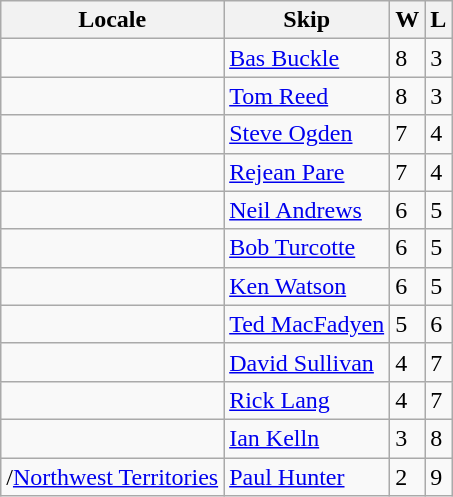<table class="wikitable" border="1">
<tr>
<th>Locale</th>
<th>Skip</th>
<th>W</th>
<th>L</th>
</tr>
<tr>
<td></td>
<td><a href='#'>Bas Buckle</a></td>
<td>8</td>
<td>3</td>
</tr>
<tr>
<td></td>
<td><a href='#'>Tom Reed</a></td>
<td>8</td>
<td>3</td>
</tr>
<tr>
<td></td>
<td><a href='#'>Steve Ogden</a></td>
<td>7</td>
<td>4</td>
</tr>
<tr>
<td></td>
<td><a href='#'>Rejean Pare</a></td>
<td>7</td>
<td>4</td>
</tr>
<tr>
<td></td>
<td><a href='#'>Neil Andrews</a></td>
<td>6</td>
<td>5</td>
</tr>
<tr>
<td></td>
<td><a href='#'>Bob Turcotte</a></td>
<td>6</td>
<td>5</td>
</tr>
<tr>
<td></td>
<td><a href='#'>Ken Watson</a></td>
<td>6</td>
<td>5</td>
</tr>
<tr>
<td></td>
<td><a href='#'>Ted MacFadyen</a></td>
<td>5</td>
<td>6</td>
</tr>
<tr>
<td></td>
<td><a href='#'>David Sullivan</a></td>
<td>4</td>
<td>7</td>
</tr>
<tr>
<td></td>
<td><a href='#'>Rick Lang</a></td>
<td>4</td>
<td>7</td>
</tr>
<tr>
<td></td>
<td><a href='#'>Ian Kelln</a></td>
<td>3</td>
<td>8</td>
</tr>
<tr>
<td>/<a href='#'>Northwest Territories</a></td>
<td><a href='#'>Paul Hunter</a></td>
<td>2</td>
<td>9</td>
</tr>
</table>
